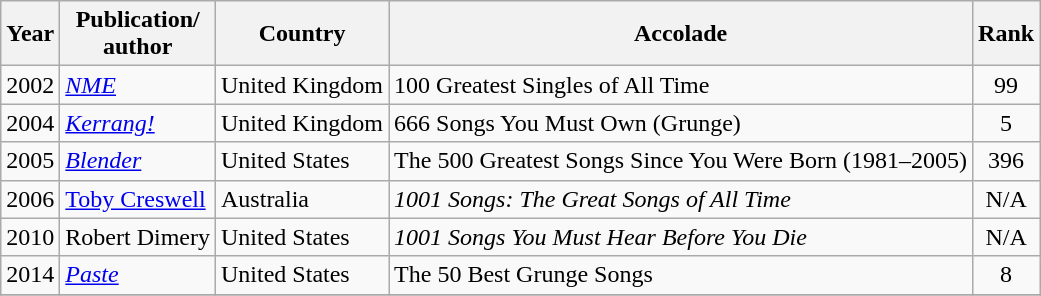<table class="wikitable">
<tr>
<th>Year</th>
<th>Publication/<br>author</th>
<th>Country</th>
<th>Accolade</th>
<th>Rank</th>
</tr>
<tr>
<td>2002</td>
<td><em><a href='#'>NME</a></em></td>
<td>United Kingdom</td>
<td>100 Greatest Singles of All Time</td>
<td align="center">99</td>
</tr>
<tr>
<td>2004</td>
<td><em><a href='#'>Kerrang!</a></em></td>
<td>United Kingdom</td>
<td>666 Songs You Must Own (Grunge)</td>
<td align="center">5</td>
</tr>
<tr>
<td>2005</td>
<td><em><a href='#'>Blender</a></em></td>
<td>United States</td>
<td>The 500 Greatest Songs Since You Were Born (1981–2005)</td>
<td align="center">396</td>
</tr>
<tr>
<td>2006</td>
<td><a href='#'>Toby Creswell</a></td>
<td>Australia</td>
<td><em>1001 Songs: The Great Songs of All Time</em></td>
<td align="center">N/A</td>
</tr>
<tr>
<td>2010</td>
<td>Robert Dimery</td>
<td>United States</td>
<td><em>1001 Songs You Must Hear Before You Die</em></td>
<td align="center">N/A</td>
</tr>
<tr>
<td>2014</td>
<td><em><a href='#'>Paste</a></em></td>
<td>United States</td>
<td>The 50 Best Grunge Songs</td>
<td align="center">8</td>
</tr>
<tr>
</tr>
</table>
